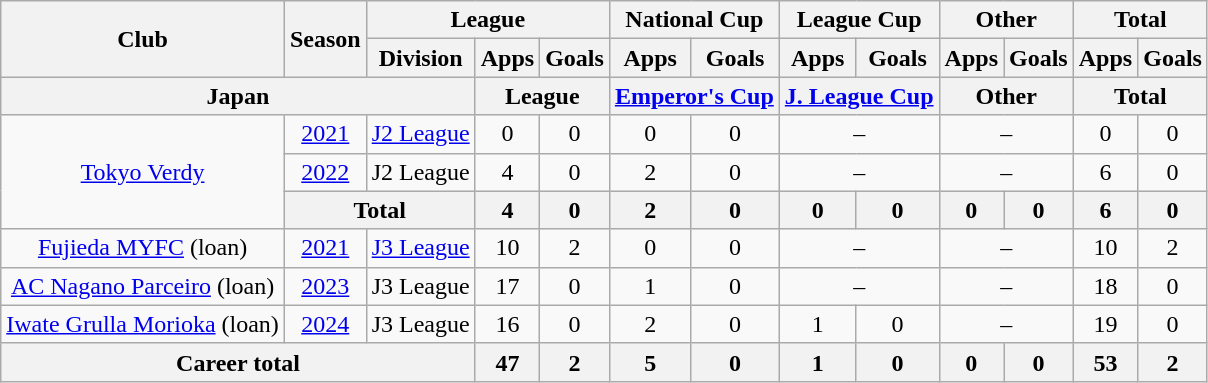<table class="wikitable" style="text-align:center">
<tr>
<th rowspan=2>Club</th>
<th rowspan=2>Season</th>
<th colspan=3>League</th>
<th colspan=2>National Cup</th>
<th colspan=2>League Cup</th>
<th colspan=2>Other</th>
<th colspan=2>Total</th>
</tr>
<tr>
<th>Division</th>
<th>Apps</th>
<th>Goals</th>
<th>Apps</th>
<th>Goals</th>
<th>Apps</th>
<th>Goals</th>
<th>Apps</th>
<th>Goals</th>
<th>Apps</th>
<th>Goals</th>
</tr>
<tr>
<th colspan=3>Japan</th>
<th colspan=2>League</th>
<th colspan=2><a href='#'>Emperor's Cup</a></th>
<th colspan=2><a href='#'>J. League Cup</a></th>
<th colspan=2>Other</th>
<th colspan=2>Total</th>
</tr>
<tr>
<td rowspan="3"><a href='#'>Tokyo Verdy</a></td>
<td><a href='#'>2021</a></td>
<td><a href='#'>J2 League</a></td>
<td>0</td>
<td>0</td>
<td>0</td>
<td>0</td>
<td colspan="2">–</td>
<td colspan="2">–</td>
<td>0</td>
<td>0</td>
</tr>
<tr>
<td><a href='#'>2022</a></td>
<td>J2 League</td>
<td>4</td>
<td>0</td>
<td>2</td>
<td>0</td>
<td colspan="2">–</td>
<td colspan="2">–</td>
<td>6</td>
<td>0</td>
</tr>
<tr>
<th colspan="2">Total</th>
<th>4</th>
<th>0</th>
<th>2</th>
<th>0</th>
<th>0</th>
<th>0</th>
<th>0</th>
<th>0</th>
<th>6</th>
<th>0</th>
</tr>
<tr>
<td><a href='#'>Fujieda MYFC</a> (loan)</td>
<td><a href='#'>2021</a></td>
<td><a href='#'>J3 League</a></td>
<td>10</td>
<td>2</td>
<td>0</td>
<td>0</td>
<td colspan="2">–</td>
<td colspan="2">–</td>
<td>10</td>
<td>2</td>
</tr>
<tr>
<td><a href='#'>AC Nagano Parceiro</a> (loan)</td>
<td><a href='#'>2023</a></td>
<td>J3 League</td>
<td>17</td>
<td>0</td>
<td>1</td>
<td>0</td>
<td colspan="2">–</td>
<td colspan="2">–</td>
<td>18</td>
<td>0</td>
</tr>
<tr>
<td><a href='#'>Iwate Grulla Morioka</a> (loan)</td>
<td><a href='#'>2024</a></td>
<td>J3 League</td>
<td>16</td>
<td>0</td>
<td>2</td>
<td>0</td>
<td>1</td>
<td>0</td>
<td colspan="2">–</td>
<td>19</td>
<td>0</td>
</tr>
<tr>
<th colspan=3>Career total</th>
<th>47</th>
<th>2</th>
<th>5</th>
<th>0</th>
<th>1</th>
<th>0</th>
<th>0</th>
<th>0</th>
<th>53</th>
<th>2</th>
</tr>
</table>
